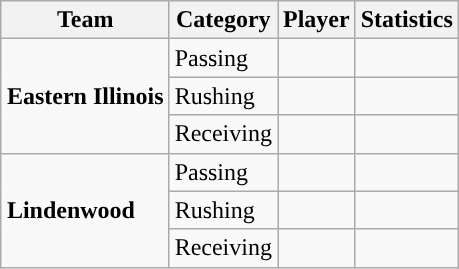<table class="wikitable" style="float: right;">
<tr>
<th>Team</th>
<th>Category</th>
<th>Player</th>
<th>Statistics</th>
</tr>
<tr>
<td rowspan=3><strong>Eastern Illinois</strong></td>
<td>Passing</td>
<td></td>
<td></td>
</tr>
<tr>
<td>Rushing</td>
<td></td>
<td></td>
</tr>
<tr>
<td>Receiving</td>
<td></td>
<td></td>
</tr>
<tr>
<td rowspan=3><strong>Lindenwood</strong></td>
<td>Passing</td>
<td></td>
<td></td>
</tr>
<tr>
<td>Rushing</td>
<td></td>
<td></td>
</tr>
<tr>
<td>Receiving</td>
<td></td>
<td></td>
</tr>
</table>
